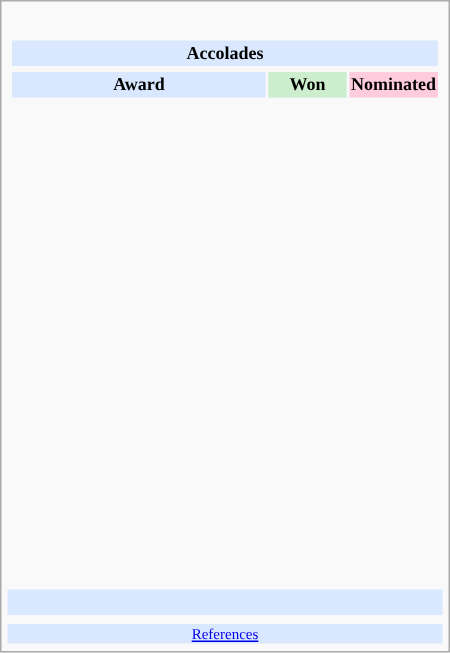<table class="infobox" style="width: 25em; text-align: left; font-size: 75%; vertical-align: middle;">
<tr>
<td colspan="3" style="text-align:center;"></td>
</tr>
<tr>
<td colspan=3><br><table class="collapsible collapsed" style="width:100%;">
<tr>
<th colspan="3" style="background:#d9e8ff; text-align:center;">Accolades</th>
</tr>
<tr>
</tr>
<tr style="background:#d9e8ff; text-align:center;">
<td style="text-align:center;"><strong>Award</strong></td>
<td style="text-align:center; background:#cec; text-size:0.9em; width:50px;"><strong>Won</strong></td>
<td style="text-align:center; background:#fcd; text-size:0.9em; width:50px;"><strong>Nominated</strong></td>
</tr>
<tr>
<td style="text-align:center;"><br></td>
<td></td>
<td></td>
</tr>
<tr>
<td style="text-align:center;"><br></td>
<td></td>
<td></td>
</tr>
<tr>
<td style="text-align:center;"><br></td>
<td></td>
<td></td>
</tr>
<tr>
<td style="text-align:center;"><br></td>
<td></td>
<td></td>
</tr>
<tr>
<td style="text-align:center;"><br></td>
<td></td>
<td></td>
</tr>
<tr>
<td style="text-align:center;"><br></td>
<td></td>
<td></td>
</tr>
<tr>
<td style="text-align:center;"><br></td>
<td></td>
<td></td>
</tr>
<tr>
<td style="text-align:center;"><br></td>
<td></td>
<td></td>
</tr>
<tr>
<td style="text-align:center;"><br></td>
<td></td>
<td></td>
</tr>
<tr>
<td style="text-align:center;"><br></td>
<td></td>
<td></td>
</tr>
<tr>
<td style="text-align:center;"><br></td>
<td></td>
<td></td>
</tr>
<tr>
<td style="text-align:center;"><br></td>
<td></td>
<td></td>
</tr>
<tr>
<td style="text-align:center;"><br></td>
<td></td>
<td></td>
</tr>
<tr>
<td style="text-align:center;"><br></td>
<td></td>
<td></td>
</tr>
<tr>
<td style="text-align:center;"><br></td>
<td></td>
<td></td>
</tr>
<tr>
<td style="text-align:center;"><br></td>
<td></td>
<td></td>
</tr>
<tr>
<td style="text-align:center;"><br></td>
<td></td>
<td></td>
</tr>
</table>
</td>
</tr>
<tr style="background:#d9e8ff;">
<td style="text-align:center;" colspan="3"><br></td>
</tr>
<tr>
<td></td>
<td></td>
<td></td>
</tr>
<tr style="background:#d9e8ff;">
<td colspan="3" style="font-size: smaller; text-align:center;"><a href='#'>References</a></td>
</tr>
</table>
